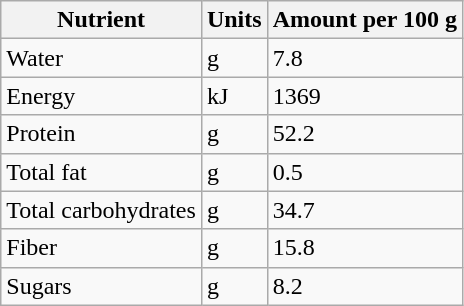<table class="wikitable">
<tr>
<th>Nutrient</th>
<th>Units</th>
<th>Amount per 100 g</th>
</tr>
<tr>
<td>Water</td>
<td>g</td>
<td>7.8</td>
</tr>
<tr>
<td>Energy</td>
<td>kJ</td>
<td>1369</td>
</tr>
<tr>
<td>Protein</td>
<td>g</td>
<td>52.2</td>
</tr>
<tr>
<td>Total fat</td>
<td>g</td>
<td>0.5</td>
</tr>
<tr>
<td>Total carbohydrates</td>
<td>g</td>
<td>34.7</td>
</tr>
<tr>
<td>Fiber</td>
<td>g</td>
<td>15.8</td>
</tr>
<tr>
<td>Sugars</td>
<td>g</td>
<td>8.2</td>
</tr>
</table>
